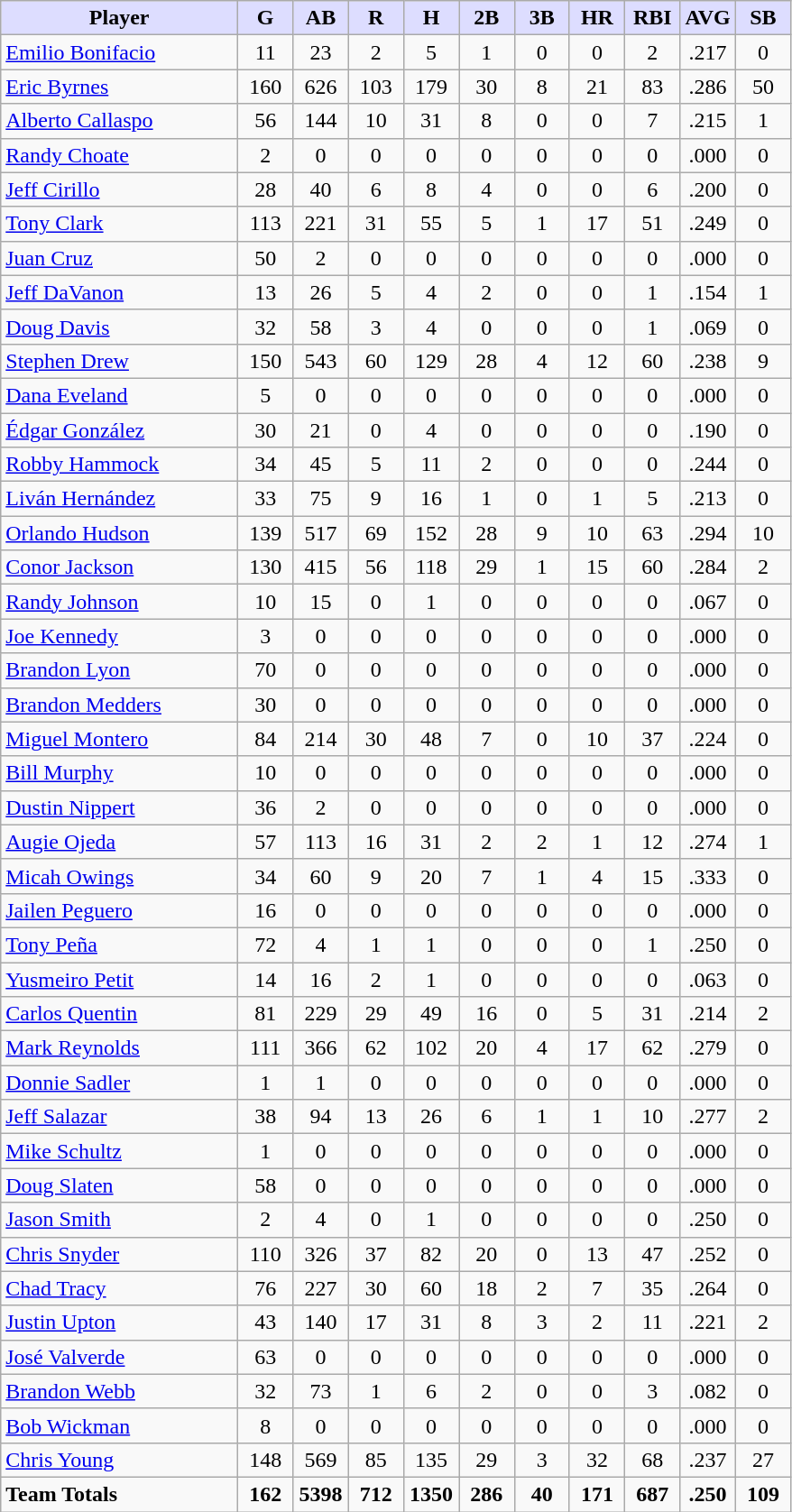<table class="wikitable" style="text-align:center">
<tr>
<th style="background:#ddf; width:30%;">Player</th>
<th style="background:#ddf; width:7%;">G</th>
<th style="background:#ddf; width:7%;">AB</th>
<th style="background:#ddf; width:7%;">R</th>
<th style="background:#ddf; width:7%;">H</th>
<th style="background:#ddf; width:7%;">2B</th>
<th style="background:#ddf; width:7%;">3B</th>
<th style="background:#ddf; width:7%;">HR</th>
<th style="background:#ddf; width:7%;">RBI</th>
<th style="background:#ddf; width:7%;">AVG</th>
<th style="background:#ddf; width:7%;">SB</th>
</tr>
<tr>
<td style="text-align:left"><a href='#'>Emilio Bonifacio</a></td>
<td>11</td>
<td>23</td>
<td>2</td>
<td>5</td>
<td>1</td>
<td>0</td>
<td>0</td>
<td>2</td>
<td>.217</td>
<td>0</td>
</tr>
<tr>
<td style="text-align:left"><a href='#'>Eric Byrnes</a></td>
<td>160</td>
<td>626</td>
<td>103</td>
<td>179</td>
<td>30</td>
<td>8</td>
<td>21</td>
<td>83</td>
<td>.286</td>
<td>50</td>
</tr>
<tr>
<td style="text-align:left"><a href='#'>Alberto Callaspo</a></td>
<td>56</td>
<td>144</td>
<td>10</td>
<td>31</td>
<td>8</td>
<td>0</td>
<td>0</td>
<td>7</td>
<td>.215</td>
<td>1</td>
</tr>
<tr>
<td style="text-align:left"><a href='#'>Randy Choate</a></td>
<td>2</td>
<td>0</td>
<td>0</td>
<td>0</td>
<td>0</td>
<td>0</td>
<td>0</td>
<td>0</td>
<td>.000</td>
<td>0</td>
</tr>
<tr>
<td style="text-align:left"><a href='#'>Jeff Cirillo</a></td>
<td>28</td>
<td>40</td>
<td>6</td>
<td>8</td>
<td>4</td>
<td>0</td>
<td>0</td>
<td>6</td>
<td>.200</td>
<td>0</td>
</tr>
<tr>
<td style="text-align:left"><a href='#'>Tony Clark</a></td>
<td>113</td>
<td>221</td>
<td>31</td>
<td>55</td>
<td>5</td>
<td>1</td>
<td>17</td>
<td>51</td>
<td>.249</td>
<td>0</td>
</tr>
<tr>
<td style="text-align:left"><a href='#'>Juan Cruz</a></td>
<td>50</td>
<td>2</td>
<td>0</td>
<td>0</td>
<td>0</td>
<td>0</td>
<td>0</td>
<td>0</td>
<td>.000</td>
<td>0</td>
</tr>
<tr>
<td style="text-align:left"><a href='#'>Jeff DaVanon</a></td>
<td>13</td>
<td>26</td>
<td>5</td>
<td>4</td>
<td>2</td>
<td>0</td>
<td>0</td>
<td>1</td>
<td>.154</td>
<td>1</td>
</tr>
<tr>
<td style="text-align:left"><a href='#'>Doug Davis</a></td>
<td>32</td>
<td>58</td>
<td>3</td>
<td>4</td>
<td>0</td>
<td>0</td>
<td>0</td>
<td>1</td>
<td>.069</td>
<td>0</td>
</tr>
<tr>
<td style="text-align:left"><a href='#'>Stephen Drew</a></td>
<td>150</td>
<td>543</td>
<td>60</td>
<td>129</td>
<td>28</td>
<td>4</td>
<td>12</td>
<td>60</td>
<td>.238</td>
<td>9</td>
</tr>
<tr>
<td style="text-align:left"><a href='#'>Dana Eveland</a></td>
<td>5</td>
<td>0</td>
<td>0</td>
<td>0</td>
<td>0</td>
<td>0</td>
<td>0</td>
<td>0</td>
<td>.000</td>
<td>0</td>
</tr>
<tr>
<td style="text-align:left"><a href='#'>Édgar González</a></td>
<td>30</td>
<td>21</td>
<td>0</td>
<td>4</td>
<td>0</td>
<td>0</td>
<td>0</td>
<td>0</td>
<td>.190</td>
<td>0</td>
</tr>
<tr>
<td style="text-align:left"><a href='#'>Robby Hammock</a></td>
<td>34</td>
<td>45</td>
<td>5</td>
<td>11</td>
<td>2</td>
<td>0</td>
<td>0</td>
<td>0</td>
<td>.244</td>
<td>0</td>
</tr>
<tr>
<td style="text-align:left"><a href='#'>Liván Hernández</a></td>
<td>33</td>
<td>75</td>
<td>9</td>
<td>16</td>
<td>1</td>
<td>0</td>
<td>1</td>
<td>5</td>
<td>.213</td>
<td>0</td>
</tr>
<tr>
<td style="text-align:left"><a href='#'>Orlando Hudson</a></td>
<td>139</td>
<td>517</td>
<td>69</td>
<td>152</td>
<td>28</td>
<td>9</td>
<td>10</td>
<td>63</td>
<td>.294</td>
<td>10</td>
</tr>
<tr>
<td style="text-align:left"><a href='#'>Conor Jackson</a></td>
<td>130</td>
<td>415</td>
<td>56</td>
<td>118</td>
<td>29</td>
<td>1</td>
<td>15</td>
<td>60</td>
<td>.284</td>
<td>2</td>
</tr>
<tr>
<td style="text-align:left"><a href='#'>Randy Johnson</a></td>
<td>10</td>
<td>15</td>
<td>0</td>
<td>1</td>
<td>0</td>
<td>0</td>
<td>0</td>
<td>0</td>
<td>.067</td>
<td>0</td>
</tr>
<tr>
<td style="text-align:left"><a href='#'>Joe Kennedy</a></td>
<td>3</td>
<td>0</td>
<td>0</td>
<td>0</td>
<td>0</td>
<td>0</td>
<td>0</td>
<td>0</td>
<td>.000</td>
<td>0</td>
</tr>
<tr>
<td style="text-align:left"><a href='#'>Brandon Lyon</a></td>
<td>70</td>
<td>0</td>
<td>0</td>
<td>0</td>
<td>0</td>
<td>0</td>
<td>0</td>
<td>0</td>
<td>.000</td>
<td>0</td>
</tr>
<tr>
<td style="text-align:left"><a href='#'>Brandon Medders</a></td>
<td>30</td>
<td>0</td>
<td>0</td>
<td>0</td>
<td>0</td>
<td>0</td>
<td>0</td>
<td>0</td>
<td>.000</td>
<td>0</td>
</tr>
<tr>
<td style="text-align:left"><a href='#'>Miguel Montero</a></td>
<td>84</td>
<td>214</td>
<td>30</td>
<td>48</td>
<td>7</td>
<td>0</td>
<td>10</td>
<td>37</td>
<td>.224</td>
<td>0</td>
</tr>
<tr>
<td style="text-align:left"><a href='#'>Bill Murphy</a></td>
<td>10</td>
<td>0</td>
<td>0</td>
<td>0</td>
<td>0</td>
<td>0</td>
<td>0</td>
<td>0</td>
<td>.000</td>
<td>0</td>
</tr>
<tr>
<td style="text-align:left"><a href='#'>Dustin Nippert</a></td>
<td>36</td>
<td>2</td>
<td>0</td>
<td>0</td>
<td>0</td>
<td>0</td>
<td>0</td>
<td>0</td>
<td>.000</td>
<td>0</td>
</tr>
<tr>
<td style="text-align:left"><a href='#'>Augie Ojeda</a></td>
<td>57</td>
<td>113</td>
<td>16</td>
<td>31</td>
<td>2</td>
<td>2</td>
<td>1</td>
<td>12</td>
<td>.274</td>
<td>1</td>
</tr>
<tr>
<td style="text-align:left"><a href='#'>Micah Owings</a></td>
<td>34</td>
<td>60</td>
<td>9</td>
<td>20</td>
<td>7</td>
<td>1</td>
<td>4</td>
<td>15</td>
<td>.333</td>
<td>0</td>
</tr>
<tr>
<td style="text-align:left"><a href='#'>Jailen Peguero</a></td>
<td>16</td>
<td>0</td>
<td>0</td>
<td>0</td>
<td>0</td>
<td>0</td>
<td>0</td>
<td>0</td>
<td>.000</td>
<td>0</td>
</tr>
<tr>
<td style="text-align:left"><a href='#'>Tony Peña</a></td>
<td>72</td>
<td>4</td>
<td>1</td>
<td>1</td>
<td>0</td>
<td>0</td>
<td>0</td>
<td>1</td>
<td>.250</td>
<td>0</td>
</tr>
<tr>
<td style="text-align:left"><a href='#'>Yusmeiro Petit</a></td>
<td>14</td>
<td>16</td>
<td>2</td>
<td>1</td>
<td>0</td>
<td>0</td>
<td>0</td>
<td>0</td>
<td>.063</td>
<td>0</td>
</tr>
<tr>
<td style="text-align:left"><a href='#'>Carlos Quentin</a></td>
<td>81</td>
<td>229</td>
<td>29</td>
<td>49</td>
<td>16</td>
<td>0</td>
<td>5</td>
<td>31</td>
<td>.214</td>
<td>2</td>
</tr>
<tr>
<td style="text-align:left"><a href='#'>Mark Reynolds</a></td>
<td>111</td>
<td>366</td>
<td>62</td>
<td>102</td>
<td>20</td>
<td>4</td>
<td>17</td>
<td>62</td>
<td>.279</td>
<td>0</td>
</tr>
<tr>
<td style="text-align:left"><a href='#'>Donnie Sadler</a></td>
<td>1</td>
<td>1</td>
<td>0</td>
<td>0</td>
<td>0</td>
<td>0</td>
<td>0</td>
<td>0</td>
<td>.000</td>
<td>0</td>
</tr>
<tr>
<td style="text-align:left"><a href='#'>Jeff Salazar</a></td>
<td>38</td>
<td>94</td>
<td>13</td>
<td>26</td>
<td>6</td>
<td>1</td>
<td>1</td>
<td>10</td>
<td>.277</td>
<td>2</td>
</tr>
<tr>
<td style="text-align:left"><a href='#'>Mike Schultz</a></td>
<td>1</td>
<td>0</td>
<td>0</td>
<td>0</td>
<td>0</td>
<td>0</td>
<td>0</td>
<td>0</td>
<td>.000</td>
<td>0</td>
</tr>
<tr>
<td style="text-align:left"><a href='#'>Doug Slaten</a></td>
<td>58</td>
<td>0</td>
<td>0</td>
<td>0</td>
<td>0</td>
<td>0</td>
<td>0</td>
<td>0</td>
<td>.000</td>
<td>0</td>
</tr>
<tr>
<td style="text-align:left"><a href='#'>Jason Smith</a></td>
<td>2</td>
<td>4</td>
<td>0</td>
<td>1</td>
<td>0</td>
<td>0</td>
<td>0</td>
<td>0</td>
<td>.250</td>
<td>0</td>
</tr>
<tr>
<td style="text-align:left"><a href='#'>Chris Snyder</a></td>
<td>110</td>
<td>326</td>
<td>37</td>
<td>82</td>
<td>20</td>
<td>0</td>
<td>13</td>
<td>47</td>
<td>.252</td>
<td>0</td>
</tr>
<tr>
<td style="text-align:left"><a href='#'>Chad Tracy</a></td>
<td>76</td>
<td>227</td>
<td>30</td>
<td>60</td>
<td>18</td>
<td>2</td>
<td>7</td>
<td>35</td>
<td>.264</td>
<td>0</td>
</tr>
<tr>
<td style="text-align:left"><a href='#'>Justin Upton</a></td>
<td>43</td>
<td>140</td>
<td>17</td>
<td>31</td>
<td>8</td>
<td>3</td>
<td>2</td>
<td>11</td>
<td>.221</td>
<td>2</td>
</tr>
<tr>
<td style="text-align:left"><a href='#'>José Valverde</a></td>
<td>63</td>
<td>0</td>
<td>0</td>
<td>0</td>
<td>0</td>
<td>0</td>
<td>0</td>
<td>0</td>
<td>.000</td>
<td>0</td>
</tr>
<tr>
<td style="text-align:left"><a href='#'>Brandon Webb</a></td>
<td>32</td>
<td>73</td>
<td>1</td>
<td>6</td>
<td>2</td>
<td>0</td>
<td>0</td>
<td>3</td>
<td>.082</td>
<td>0</td>
</tr>
<tr>
<td style="text-align:left"><a href='#'>Bob Wickman</a></td>
<td>8</td>
<td>0</td>
<td>0</td>
<td>0</td>
<td>0</td>
<td>0</td>
<td>0</td>
<td>0</td>
<td>.000</td>
<td>0</td>
</tr>
<tr>
<td style="text-align:left"><a href='#'>Chris Young</a></td>
<td>148</td>
<td>569</td>
<td>85</td>
<td>135</td>
<td>29</td>
<td>3</td>
<td>32</td>
<td>68</td>
<td>.237</td>
<td>27</td>
</tr>
<tr>
<td style="text-align:left"><strong>Team Totals</strong></td>
<td><strong>162</strong></td>
<td><strong>5398</strong></td>
<td><strong>712</strong></td>
<td><strong>1350</strong></td>
<td><strong>286</strong></td>
<td><strong>40</strong></td>
<td><strong>171</strong></td>
<td><strong>687</strong></td>
<td><strong>.250</strong></td>
<td><strong>109</strong></td>
</tr>
</table>
